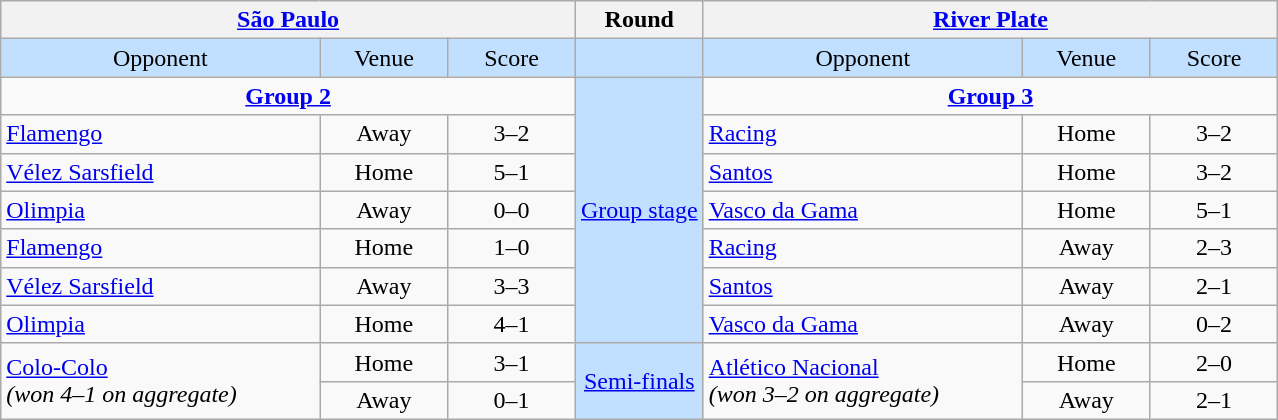<table class="wikitable" style="text-align: center;">
<tr>
<th colspan=3> <a href='#'>São Paulo</a></th>
<th>Round</th>
<th colspan=3> <a href='#'>River Plate</a></th>
</tr>
<tr bgcolor=#c1e0ff>
<td width=25%>Opponent</td>
<td width=10%>Venue</td>
<td width=10%>Score</td>
<td width=10%></td>
<td width=25%>Opponent</td>
<td width=10%>Venue</td>
<td width=10%>Score</td>
</tr>
<tr>
<td colspan=3><strong><a href='#'>Group 2</a></strong></td>
<td rowspan=7 bgcolor=#c1e0ff><a href='#'>Group stage</a></td>
<td colspan=3><strong><a href='#'>Group 3</a></strong></td>
</tr>
<tr>
<td align=left> <a href='#'>Flamengo</a></td>
<td>Away</td>
<td>3–2</td>
<td align=left> <a href='#'>Racing</a></td>
<td>Home</td>
<td>3–2</td>
</tr>
<tr>
<td align=left> <a href='#'>Vélez Sarsfield</a></td>
<td>Home</td>
<td>5–1</td>
<td align=left> <a href='#'>Santos</a></td>
<td>Home</td>
<td>3–2</td>
</tr>
<tr>
<td align=left> <a href='#'>Olimpia</a></td>
<td>Away</td>
<td>0–0</td>
<td align=left> <a href='#'>Vasco da Gama</a></td>
<td>Home</td>
<td>5–1</td>
</tr>
<tr>
<td align=left> <a href='#'>Flamengo</a></td>
<td>Home</td>
<td>1–0</td>
<td align=left> <a href='#'>Racing</a></td>
<td>Away</td>
<td>2–3</td>
</tr>
<tr>
<td align=left> <a href='#'>Vélez Sarsfield</a></td>
<td>Away</td>
<td>3–3</td>
<td align=left> <a href='#'>Santos</a></td>
<td>Away</td>
<td>2–1</td>
</tr>
<tr>
<td align=left> <a href='#'>Olimpia</a></td>
<td>Home</td>
<td>4–1</td>
<td align=left> <a href='#'>Vasco da Gama</a></td>
<td>Away</td>
<td>0–2</td>
</tr>
<tr>
<td rowspan=2 align=left> <a href='#'>Colo-Colo</a><br><em>(won 4–1 on aggregate)</em></td>
<td>Home</td>
<td>3–1</td>
<td rowspan=2 bgcolor=#c1e0ff><a href='#'>Semi-finals</a></td>
<td rowspan=2 align=left> <a href='#'>Atlético Nacional</a><br><em>(won 3–2 on aggregate)</em></td>
<td>Home</td>
<td>2–0</td>
</tr>
<tr>
<td>Away</td>
<td>0–1</td>
<td>Away</td>
<td>2–1</td>
</tr>
</table>
